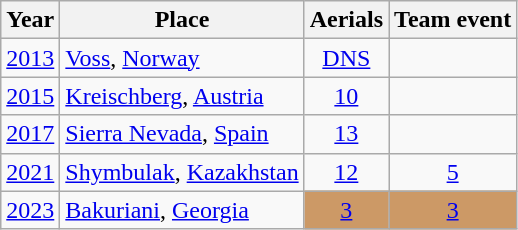<table class="wikitable sortable" style="text-align:center;">
<tr>
<th>Year</th>
<th>Place</th>
<th>Aerials</th>
<th>Team event</th>
</tr>
<tr>
<td><a href='#'>2013</a></td>
<td style="text-align:left;"> <a href='#'>Voss</a>, <a href='#'>Norway</a></td>
<td><a href='#'>DNS</a></td>
<td></td>
</tr>
<tr>
<td><a href='#'>2015</a></td>
<td style="text-align:left;"> <a href='#'>Kreischberg</a>, <a href='#'>Austria</a></td>
<td><a href='#'>10</a></td>
<td></td>
</tr>
<tr>
<td><a href='#'>2017</a></td>
<td style="text-align:left;"> <a href='#'>Sierra Nevada</a>, <a href='#'>Spain</a></td>
<td><a href='#'>13</a></td>
<td></td>
</tr>
<tr>
<td><a href='#'>2021</a></td>
<td style="text-align:left;"> <a href='#'>Shymbulak</a>, <a href='#'>Kazakhstan</a></td>
<td><a href='#'>12</a></td>
<td><a href='#'>5</a></td>
</tr>
<tr>
<td><a href='#'>2023</a></td>
<td style="text-align:left;"> <a href='#'>Bakuriani</a>, <a href='#'>Georgia</a></td>
<td bgcolor="cc9966"><a href='#'>3</a></td>
<td bgcolor="cc9966"><a href='#'>3</a></td>
</tr>
</table>
